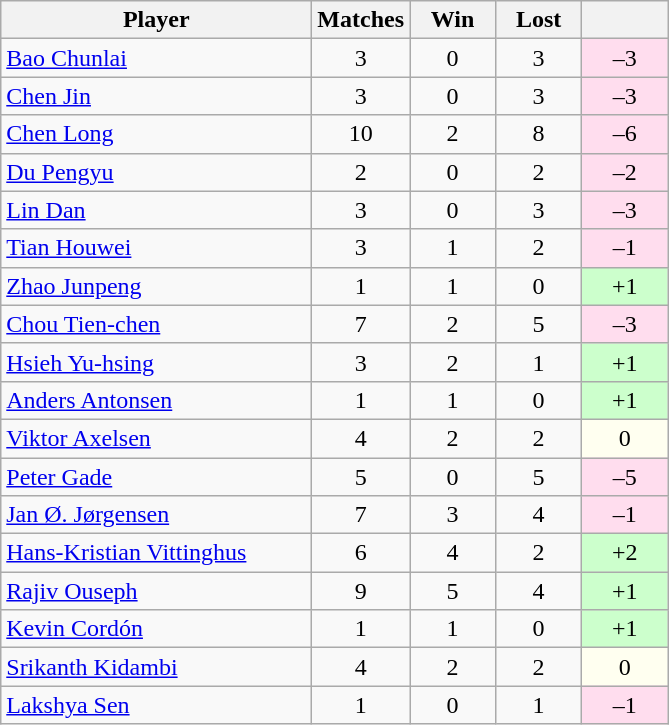<table class="sortable wikitable" style="text-align:center">
<tr>
<th width="200">Player</th>
<th width="50">Matches</th>
<th width="50">Win</th>
<th width="50">Lost</th>
<th width="50"></th>
</tr>
<tr>
<td align="left"> <a href='#'>Bao Chunlai</a></td>
<td>3</td>
<td>0</td>
<td>3</td>
<td bgcolor="#ffddee">–3</td>
</tr>
<tr>
<td align="left"> <a href='#'>Chen Jin</a></td>
<td>3</td>
<td>0</td>
<td>3</td>
<td bgcolor="#ffddee">–3</td>
</tr>
<tr>
<td align="left"> <a href='#'>Chen Long</a></td>
<td>10</td>
<td>2</td>
<td>8</td>
<td bgcolor="#ffddee">–6</td>
</tr>
<tr>
<td align="left"> <a href='#'>Du Pengyu</a></td>
<td>2</td>
<td>0</td>
<td>2</td>
<td bgcolor="#ffddee">–2</td>
</tr>
<tr>
<td align="left"> <a href='#'>Lin Dan</a></td>
<td>3</td>
<td>0</td>
<td>3</td>
<td bgcolor="#ffddee">–3</td>
</tr>
<tr>
<td align="left"> <a href='#'>Tian Houwei</a></td>
<td>3</td>
<td>1</td>
<td>2</td>
<td bgcolor="#ffddee">–1</td>
</tr>
<tr>
<td align="left"> <a href='#'>Zhao Junpeng</a></td>
<td>1</td>
<td>1</td>
<td>0</td>
<td bgcolor="#ccffcc">+1</td>
</tr>
<tr>
<td align="left"> <a href='#'>Chou Tien-chen</a></td>
<td>7</td>
<td>2</td>
<td>5</td>
<td bgcolor="#ffddee">–3</td>
</tr>
<tr>
<td align="left"> <a href='#'>Hsieh Yu-hsing</a></td>
<td>3</td>
<td>2</td>
<td>1</td>
<td bgcolor="#ccffcc">+1</td>
</tr>
<tr>
<td align="left"> <a href='#'>Anders Antonsen</a></td>
<td>1</td>
<td>1</td>
<td>0</td>
<td bgcolor="#ccffcc">+1</td>
</tr>
<tr>
<td align="left"> <a href='#'>Viktor Axelsen</a></td>
<td>4</td>
<td>2</td>
<td>2</td>
<td bgcolor="#fffff0">0</td>
</tr>
<tr>
<td align="left"> <a href='#'>Peter Gade</a></td>
<td>5</td>
<td>0</td>
<td>5</td>
<td bgcolor="#ffddee">–5</td>
</tr>
<tr>
<td align="left"> <a href='#'>Jan Ø. Jørgensen</a></td>
<td>7</td>
<td>3</td>
<td>4</td>
<td bgcolor="#ffddee">–1</td>
</tr>
<tr>
<td align="left"> <a href='#'>Hans-Kristian Vittinghus</a></td>
<td>6</td>
<td>4</td>
<td>2</td>
<td bgcolor="#ccffcc">+2</td>
</tr>
<tr>
<td align="left"> <a href='#'>Rajiv Ouseph</a></td>
<td>9</td>
<td>5</td>
<td>4</td>
<td bgcolor="#ccffcc">+1</td>
</tr>
<tr>
<td align="left"> <a href='#'>Kevin Cordón</a></td>
<td>1</td>
<td>1</td>
<td>0</td>
<td bgcolor="#ccffcc">+1</td>
</tr>
<tr>
<td align="left"> <a href='#'>Srikanth Kidambi</a></td>
<td>4</td>
<td>2</td>
<td>2</td>
<td bgcolor="#fffff0">0</td>
</tr>
<tr>
<td align="left"> <a href='#'>Lakshya Sen</a></td>
<td>1</td>
<td>0</td>
<td>1</td>
<td bgcolor="#ffddee">–1</td>
</tr>
</table>
